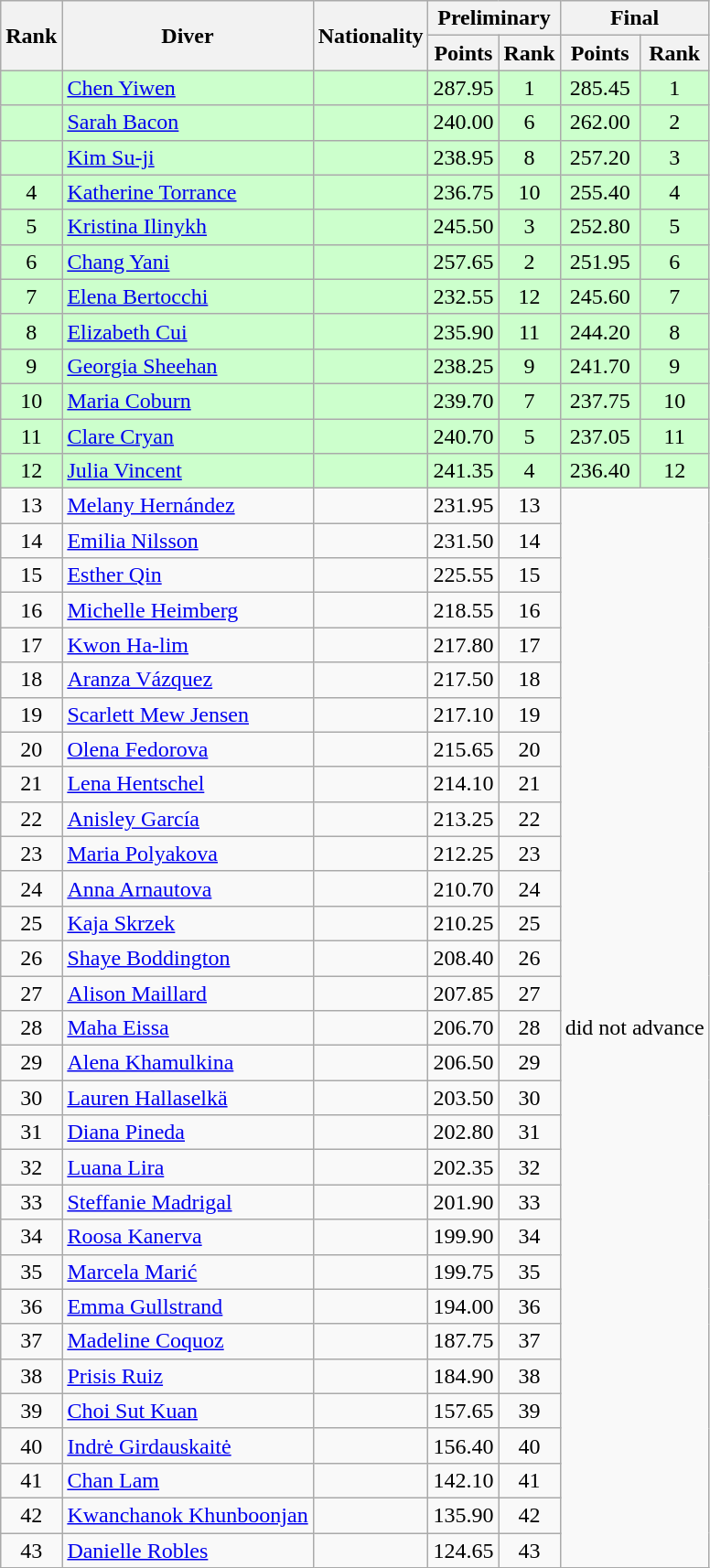<table class="wikitable sortable" style="text-align:center">
<tr>
<th rowspan=2>Rank</th>
<th rowspan=2>Diver</th>
<th rowspan=2>Nationality</th>
<th colspan=2>Preliminary</th>
<th colspan=2>Final</th>
</tr>
<tr>
<th>Points</th>
<th>Rank</th>
<th>Points</th>
<th>Rank</th>
</tr>
<tr bgcolor=ccffcc>
<td></td>
<td align=left><a href='#'>Chen Yiwen</a></td>
<td align=left></td>
<td>287.95</td>
<td>1</td>
<td>285.45</td>
<td>1</td>
</tr>
<tr bgcolor=ccffcc>
<td></td>
<td align=left><a href='#'>Sarah Bacon</a></td>
<td align=left></td>
<td>240.00</td>
<td>6</td>
<td>262.00</td>
<td>2</td>
</tr>
<tr bgcolor=ccffcc>
<td></td>
<td align=left><a href='#'>Kim Su-ji</a></td>
<td align=left></td>
<td>238.95</td>
<td>8</td>
<td>257.20</td>
<td>3</td>
</tr>
<tr bgcolor=ccffcc>
<td>4</td>
<td align=left><a href='#'>Katherine Torrance</a></td>
<td align=left></td>
<td>236.75</td>
<td>10</td>
<td>255.40</td>
<td>4</td>
</tr>
<tr bgcolor=ccffcc>
<td>5</td>
<td align=left><a href='#'>Kristina Ilinykh</a></td>
<td align=left></td>
<td>245.50</td>
<td>3</td>
<td>252.80</td>
<td>5</td>
</tr>
<tr bgcolor=ccffcc>
<td>6</td>
<td align=left><a href='#'>Chang Yani</a></td>
<td align=left></td>
<td>257.65</td>
<td>2</td>
<td>251.95</td>
<td>6</td>
</tr>
<tr bgcolor=ccffcc>
<td>7</td>
<td align=left><a href='#'>Elena Bertocchi</a></td>
<td align=left></td>
<td>232.55</td>
<td>12</td>
<td>245.60</td>
<td>7</td>
</tr>
<tr bgcolor=ccffcc>
<td>8</td>
<td align=left><a href='#'>Elizabeth Cui</a></td>
<td align=left></td>
<td>235.90</td>
<td>11</td>
<td>244.20</td>
<td>8</td>
</tr>
<tr bgcolor=ccffcc>
<td>9</td>
<td align=left><a href='#'>Georgia Sheehan</a></td>
<td align=left></td>
<td>238.25</td>
<td>9</td>
<td>241.70</td>
<td>9</td>
</tr>
<tr bgcolor=ccffcc>
<td>10</td>
<td align=left><a href='#'>Maria Coburn</a></td>
<td align=left></td>
<td>239.70</td>
<td>7</td>
<td>237.75</td>
<td>10</td>
</tr>
<tr bgcolor=ccffcc>
<td>11</td>
<td align=left><a href='#'>Clare Cryan</a></td>
<td align=left></td>
<td>240.70</td>
<td>5</td>
<td>237.05</td>
<td>11</td>
</tr>
<tr bgcolor=ccffcc>
<td>12</td>
<td align=left><a href='#'>Julia Vincent</a></td>
<td align=left></td>
<td>241.35</td>
<td>4</td>
<td>236.40</td>
<td>12</td>
</tr>
<tr>
<td>13</td>
<td align=left><a href='#'>Melany Hernández</a></td>
<td align=left></td>
<td>231.95</td>
<td>13</td>
<td colspan=2 rowspan=31>did not advance</td>
</tr>
<tr>
<td>14</td>
<td align=left><a href='#'>Emilia Nilsson</a></td>
<td align=left></td>
<td>231.50</td>
<td>14</td>
</tr>
<tr>
<td>15</td>
<td align=left><a href='#'>Esther Qin</a></td>
<td align=left></td>
<td>225.55</td>
<td>15</td>
</tr>
<tr>
<td>16</td>
<td align=left><a href='#'>Michelle Heimberg</a></td>
<td align=left></td>
<td>218.55</td>
<td>16</td>
</tr>
<tr>
<td>17</td>
<td align=left><a href='#'>Kwon Ha-lim</a></td>
<td align=left></td>
<td>217.80</td>
<td>17</td>
</tr>
<tr>
<td>18</td>
<td align=left><a href='#'>Aranza Vázquez</a></td>
<td align=left></td>
<td>217.50</td>
<td>18</td>
</tr>
<tr>
<td>19</td>
<td align=left><a href='#'>Scarlett Mew Jensen</a></td>
<td align=left></td>
<td>217.10</td>
<td>19</td>
</tr>
<tr>
<td>20</td>
<td align=left><a href='#'>Olena Fedorova</a></td>
<td align=left></td>
<td>215.65</td>
<td>20</td>
</tr>
<tr>
<td>21</td>
<td align=left><a href='#'>Lena Hentschel</a></td>
<td align=left></td>
<td>214.10</td>
<td>21</td>
</tr>
<tr>
<td>22</td>
<td align=left><a href='#'>Anisley García</a></td>
<td align=left></td>
<td>213.25</td>
<td>22</td>
</tr>
<tr>
<td>23</td>
<td align=left><a href='#'>Maria Polyakova</a></td>
<td align=left></td>
<td>212.25</td>
<td>23</td>
</tr>
<tr>
<td>24</td>
<td align=left><a href='#'>Anna Arnautova</a></td>
<td align=left></td>
<td>210.70</td>
<td>24</td>
</tr>
<tr>
<td>25</td>
<td align=left><a href='#'>Kaja Skrzek</a></td>
<td align=left></td>
<td>210.25</td>
<td>25</td>
</tr>
<tr>
<td>26</td>
<td align=left><a href='#'>Shaye Boddington</a></td>
<td align=left></td>
<td>208.40</td>
<td>26</td>
</tr>
<tr>
<td>27</td>
<td align=left><a href='#'>Alison Maillard</a></td>
<td align=left></td>
<td>207.85</td>
<td>27</td>
</tr>
<tr>
<td>28</td>
<td align=left><a href='#'>Maha Eissa</a></td>
<td align=left></td>
<td>206.70</td>
<td>28</td>
</tr>
<tr>
<td>29</td>
<td align=left><a href='#'>Alena Khamulkina</a></td>
<td align=left></td>
<td>206.50</td>
<td>29</td>
</tr>
<tr>
<td>30</td>
<td align=left><a href='#'>Lauren Hallaselkä</a></td>
<td align=left></td>
<td>203.50</td>
<td>30</td>
</tr>
<tr>
<td>31</td>
<td align=left><a href='#'>Diana Pineda</a></td>
<td align=left></td>
<td>202.80</td>
<td>31</td>
</tr>
<tr>
<td>32</td>
<td align=left><a href='#'>Luana Lira</a></td>
<td align=left></td>
<td>202.35</td>
<td>32</td>
</tr>
<tr>
<td>33</td>
<td align=left><a href='#'>Steffanie Madrigal</a></td>
<td align=left></td>
<td>201.90</td>
<td>33</td>
</tr>
<tr>
<td>34</td>
<td align=left><a href='#'>Roosa Kanerva</a></td>
<td align=left></td>
<td>199.90</td>
<td>34</td>
</tr>
<tr>
<td>35</td>
<td align=left><a href='#'>Marcela Marić</a></td>
<td align=left></td>
<td>199.75</td>
<td>35</td>
</tr>
<tr>
<td>36</td>
<td align=left><a href='#'>Emma Gullstrand</a></td>
<td align=left></td>
<td>194.00</td>
<td>36</td>
</tr>
<tr>
<td>37</td>
<td align=left><a href='#'>Madeline Coquoz</a></td>
<td align=left></td>
<td>187.75</td>
<td>37</td>
</tr>
<tr>
<td>38</td>
<td align=left><a href='#'>Prisis Ruiz</a></td>
<td align=left></td>
<td>184.90</td>
<td>38</td>
</tr>
<tr>
<td>39</td>
<td align=left><a href='#'>Choi Sut Kuan</a></td>
<td align=left></td>
<td>157.65</td>
<td>39</td>
</tr>
<tr>
<td>40</td>
<td align=left><a href='#'>Indrė Girdauskaitė</a></td>
<td align=left></td>
<td>156.40</td>
<td>40</td>
</tr>
<tr>
<td>41</td>
<td align=left><a href='#'>Chan Lam</a></td>
<td align=left></td>
<td>142.10</td>
<td>41</td>
</tr>
<tr>
<td>42</td>
<td align=left><a href='#'>Kwanchanok Khunboonjan</a></td>
<td align=left></td>
<td>135.90</td>
<td>42</td>
</tr>
<tr>
<td>43</td>
<td align=left><a href='#'>Danielle Robles</a></td>
<td align=left></td>
<td>124.65</td>
<td>43</td>
</tr>
</table>
